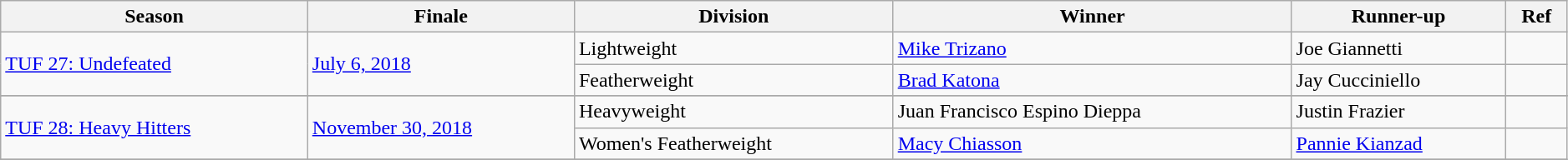<table class="wikitable" style="width:99%;">
<tr>
<th>Season</th>
<th>Finale</th>
<th>Division</th>
<th>Winner</th>
<th>Runner-up</th>
<th>Ref</th>
</tr>
<tr>
<td rowspan="2" style="text-align:left"><a href='#'>TUF 27: Undefeated</a></td>
<td rowspan="2"><a href='#'>July 6, 2018</a></td>
<td>Lightweight</td>
<td><a href='#'>Mike Trizano</a></td>
<td>Joe Giannetti</td>
<td></td>
</tr>
<tr>
<td>Featherweight</td>
<td><a href='#'>Brad Katona</a></td>
<td>Jay Cucciniello</td>
<td></td>
</tr>
<tr>
</tr>
<tr>
<td rowspan="2" style="text-align:left"><a href='#'>TUF 28: Heavy Hitters</a></td>
<td rowspan="2"><a href='#'>November 30, 2018</a></td>
<td>Heavyweight</td>
<td>Juan Francisco Espino Dieppa</td>
<td>Justin Frazier</td>
<td></td>
</tr>
<tr>
<td>Women's Featherweight</td>
<td><a href='#'>Macy Chiasson</a></td>
<td><a href='#'>Pannie Kianzad</a></td>
<td></td>
</tr>
<tr>
</tr>
</table>
